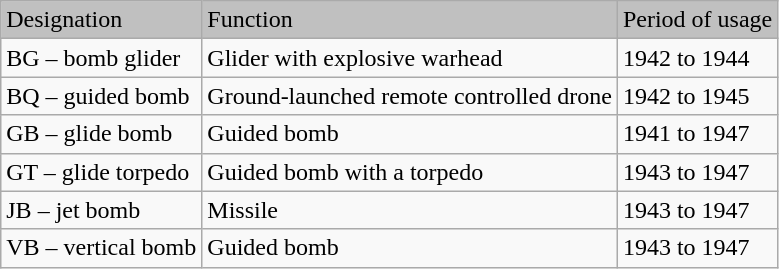<table class="wikitable">
<tr style="background:silver;">
<td>Designation</td>
<td style="background:silver;">Function</td>
<td style="background:silver;">Period of usage</td>
</tr>
<tr>
<td>BG – bomb glider</td>
<td>Glider with explosive warhead</td>
<td>1942 to 1944</td>
</tr>
<tr>
<td>BQ – guided bomb</td>
<td>Ground-launched remote controlled drone</td>
<td>1942 to 1945</td>
</tr>
<tr>
<td>GB – glide bomb</td>
<td>Guided bomb</td>
<td>1941 to 1947</td>
</tr>
<tr>
<td>GT – glide torpedo</td>
<td>Guided bomb with a torpedo</td>
<td>1943 to 1947</td>
</tr>
<tr>
<td>JB – jet bomb</td>
<td>Missile</td>
<td>1943 to 1947</td>
</tr>
<tr>
<td>VB – vertical bomb</td>
<td>Guided bomb</td>
<td>1943 to 1947</td>
</tr>
</table>
